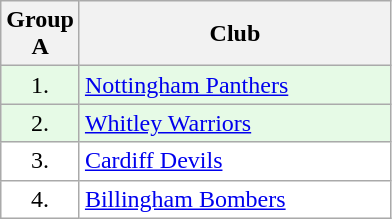<table class="wikitable">
<tr>
<th width="30">Group A</th>
<th width="200">Club</th>
</tr>
<tr bgcolor="#e6fae6" align="center">
<td>1.</td>
<td style="text-align: left"><a href='#'>Nottingham Panthers</a></td>
</tr>
<tr bgcolor="#e6fae6" align="center">
<td>2.</td>
<td style="text-align: left"><a href='#'>Whitley Warriors</a></td>
</tr>
<tr bgcolor="#FFFFFF" align="center">
<td>3.</td>
<td style="text-align: left"><a href='#'>Cardiff Devils</a></td>
</tr>
<tr bgcolor="#FFFFFF" align="center">
<td>4.</td>
<td style="text-align: left"><a href='#'>Billingham Bombers</a></td>
</tr>
</table>
